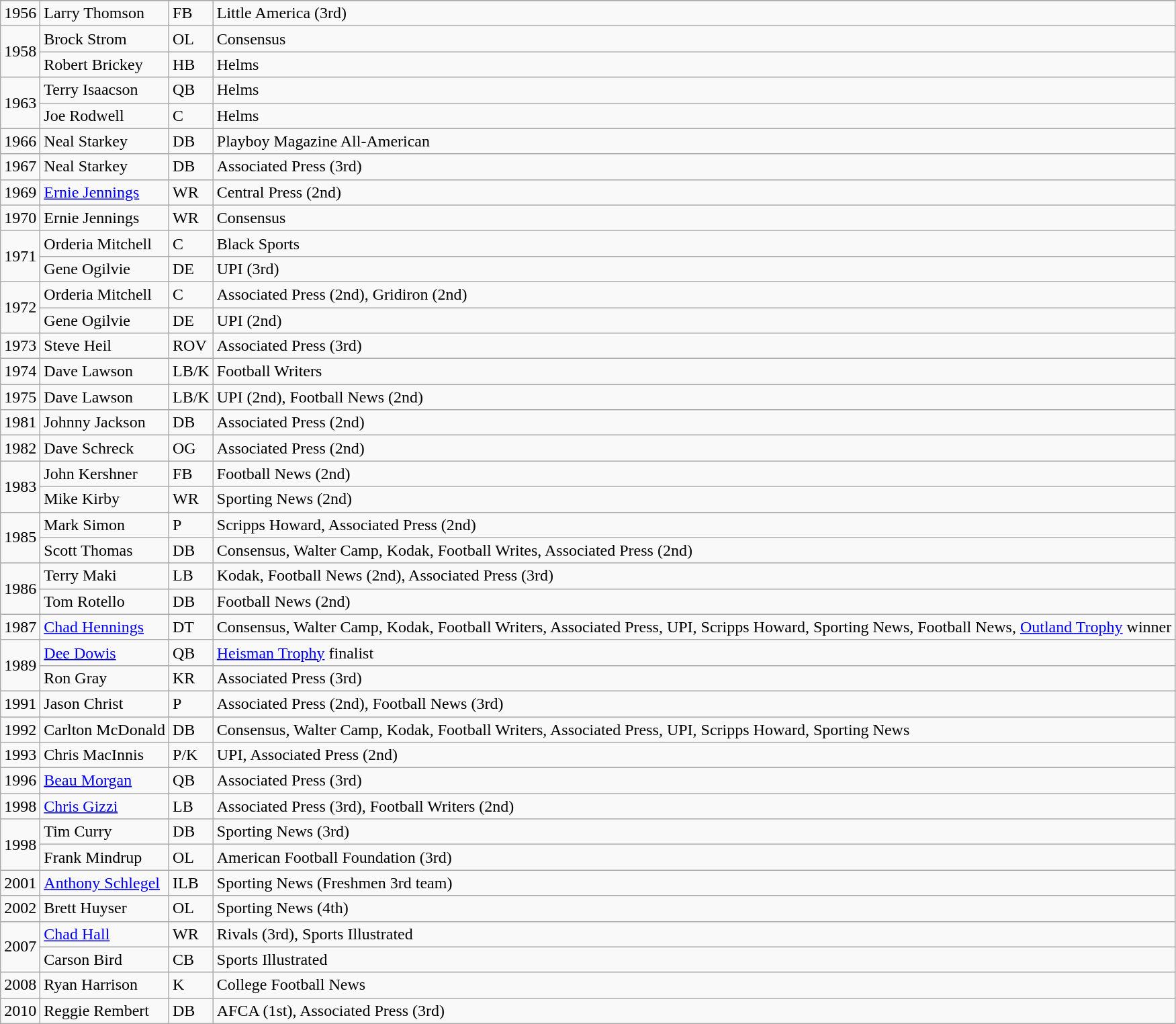<table class="wikitable">
<tr>
</tr>
<tr>
<td>1956</td>
<td>Larry Thomson</td>
<td>FB</td>
<td>Little America (3rd)</td>
</tr>
<tr>
<td rowspan="2">1958</td>
<td>Brock Strom</td>
<td>OL</td>
<td>Consensus</td>
</tr>
<tr>
<td>Robert Brickey</td>
<td>HB</td>
<td>Helms</td>
</tr>
<tr>
<td rowspan="2">1963</td>
<td>Terry Isaacson</td>
<td>QB</td>
<td>Helms</td>
</tr>
<tr>
<td>Joe Rodwell</td>
<td>C</td>
<td>Helms</td>
</tr>
<tr>
<td>1966</td>
<td>Neal Starkey</td>
<td>DB</td>
<td>Playboy Magazine All-American</td>
</tr>
<tr>
<td>1967</td>
<td>Neal Starkey</td>
<td>DB</td>
<td>Associated Press (3rd)</td>
</tr>
<tr>
<td>1969</td>
<td><a href='#'>Ernie Jennings</a></td>
<td>WR</td>
<td>Central Press (2nd)</td>
</tr>
<tr>
<td>1970</td>
<td>Ernie Jennings</td>
<td>WR</td>
<td>Consensus</td>
</tr>
<tr>
<td rowspan="2">1971</td>
<td>Orderia Mitchell</td>
<td>C</td>
<td>Black Sports</td>
</tr>
<tr>
<td>Gene Ogilvie</td>
<td>DE</td>
<td>UPI (3rd)</td>
</tr>
<tr>
<td rowspan="2">1972</td>
<td>Orderia Mitchell</td>
<td>C</td>
<td>Associated Press (2nd), Gridiron (2nd)</td>
</tr>
<tr>
<td>Gene Ogilvie</td>
<td>DE</td>
<td>UPI (2nd)</td>
</tr>
<tr>
<td>1973</td>
<td>Steve Heil</td>
<td>ROV</td>
<td>Associated Press (3rd)</td>
</tr>
<tr>
<td>1974</td>
<td>Dave Lawson</td>
<td>LB/K</td>
<td>Football Writers</td>
</tr>
<tr>
<td>1975</td>
<td>Dave Lawson</td>
<td>LB/K</td>
<td>UPI (2nd), Football News (2nd)</td>
</tr>
<tr>
<td>1981</td>
<td>Johnny Jackson</td>
<td>DB</td>
<td>Associated Press (2nd)</td>
</tr>
<tr>
<td>1982</td>
<td>Dave Schreck</td>
<td>OG</td>
<td>Associated Press (2nd)</td>
</tr>
<tr>
<td rowspan="2">1983</td>
<td>John Kershner</td>
<td>FB</td>
<td>Football News (2nd)</td>
</tr>
<tr>
<td>Mike Kirby</td>
<td>WR</td>
<td>Sporting News (2nd)</td>
</tr>
<tr>
<td rowspan="2">1985</td>
<td>Mark Simon</td>
<td>P</td>
<td>Scripps Howard, Associated Press (2nd)</td>
</tr>
<tr>
<td>Scott Thomas</td>
<td>DB</td>
<td>Consensus, Walter Camp, Kodak, Football Writes, Associated Press (2nd)</td>
</tr>
<tr>
<td rowspan="2">1986</td>
<td>Terry Maki</td>
<td>LB</td>
<td>Kodak, Football News (2nd), Associated Press (3rd)</td>
</tr>
<tr>
<td>Tom Rotello</td>
<td>DB</td>
<td>Football News (2nd)</td>
</tr>
<tr>
<td>1987</td>
<td><a href='#'>Chad Hennings</a></td>
<td>DT</td>
<td>Consensus, Walter Camp, Kodak, Football Writers, Associated Press, UPI, Scripps Howard, Sporting News, Football News, <a href='#'>Outland Trophy</a> winner</td>
</tr>
<tr>
<td rowspan="2">1989</td>
<td><a href='#'>Dee Dowis</a></td>
<td>QB</td>
<td><a href='#'>Heisman Trophy</a> finalist</td>
</tr>
<tr>
<td>Ron Gray</td>
<td>KR</td>
<td>Associated Press (3rd)</td>
</tr>
<tr>
<td>1991</td>
<td>Jason Christ</td>
<td>P</td>
<td>Associated Press (2nd), Football News (3rd)</td>
</tr>
<tr>
<td>1992</td>
<td>Carlton McDonald</td>
<td>DB</td>
<td>Consensus, Walter Camp, Kodak, Football Writers, Associated Press, UPI, Scripps Howard, Sporting News</td>
</tr>
<tr>
<td>1993</td>
<td>Chris MacInnis</td>
<td>P/K</td>
<td>UPI, Associated Press (2nd)</td>
</tr>
<tr>
<td>1996</td>
<td><a href='#'>Beau Morgan</a></td>
<td>QB</td>
<td>Associated Press (3rd)</td>
</tr>
<tr>
<td>1998</td>
<td><a href='#'>Chris Gizzi</a></td>
<td>LB</td>
<td>Associated Press (3rd), Football Writers (2nd)</td>
</tr>
<tr>
<td rowspan="2">1998</td>
<td>Tim Curry</td>
<td>DB</td>
<td>Sporting News (3rd)</td>
</tr>
<tr>
<td>Frank Mindrup</td>
<td>OL</td>
<td>American Football Foundation (3rd)</td>
</tr>
<tr>
<td>2001</td>
<td><a href='#'>Anthony Schlegel</a></td>
<td>ILB</td>
<td>Sporting News (Freshmen 3rd team)</td>
</tr>
<tr>
<td>2002</td>
<td>Brett Huyser</td>
<td>OL</td>
<td>Sporting News (4th)</td>
</tr>
<tr>
<td rowspan="2">2007</td>
<td><a href='#'>Chad Hall</a></td>
<td>WR</td>
<td>Rivals (3rd), Sports Illustrated</td>
</tr>
<tr>
<td>Carson Bird</td>
<td>CB</td>
<td>Sports Illustrated</td>
</tr>
<tr>
<td>2008</td>
<td>Ryan Harrison</td>
<td>K</td>
<td>College Football News</td>
</tr>
<tr>
<td>2010</td>
<td>Reggie Rembert</td>
<td>DB</td>
<td>AFCA (1st), Associated Press (3rd)</td>
</tr>
</table>
